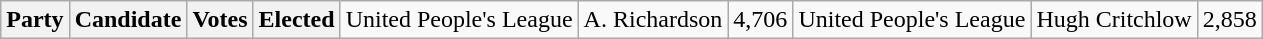<table class="wikitable">
<tr>
<th colspan="2">Party</th>
<th>Candidate</th>
<th>Votes</th>
<th>Elected<br>




</th>
<td>United People's League</td>
<td>A. Richardson</td>
<td align="right">4,706<br></td>
<td>United People's League</td>
<td>Hugh Critchlow</td>
<td align="right">2,858</td>
</tr>
</table>
